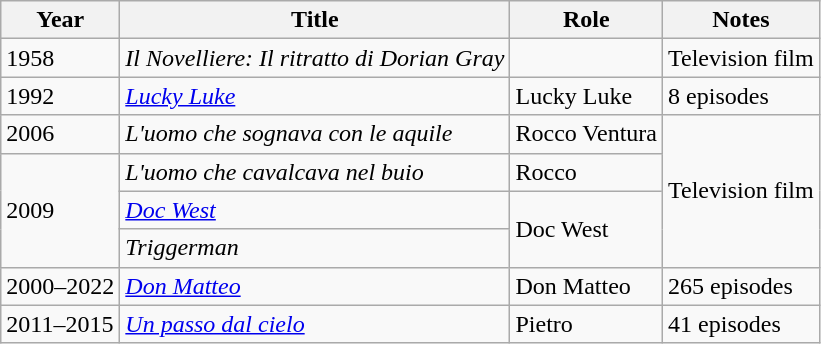<table class="wikitable sortable">
<tr>
<th>Year</th>
<th>Title</th>
<th>Role</th>
<th class="unsortable">Notes</th>
</tr>
<tr>
<td>1958</td>
<td><em>Il Novelliere: Il ritratto di Dorian Gray</em></td>
<td></td>
<td>Television film</td>
</tr>
<tr>
<td>1992</td>
<td><em><a href='#'>Lucky Luke</a></em></td>
<td>Lucky Luke</td>
<td>8 episodes</td>
</tr>
<tr>
<td>2006</td>
<td><em>L'uomo che sognava con le aquile</em></td>
<td>Rocco Ventura</td>
<td rowspan="4">Television film</td>
</tr>
<tr>
<td rowspan="3">2009</td>
<td><em>L'uomo che cavalcava nel buio</em></td>
<td>Rocco</td>
</tr>
<tr>
<td><em><a href='#'>Doc West</a></em></td>
<td rowspan="2">Doc West</td>
</tr>
<tr>
<td><em>Triggerman</em></td>
</tr>
<tr>
<td>2000–2022</td>
<td><em><a href='#'>Don Matteo</a></em></td>
<td>Don Matteo</td>
<td>265 episodes</td>
</tr>
<tr>
<td>2011–2015</td>
<td><em><a href='#'>Un passo dal cielo</a></em></td>
<td>Pietro</td>
<td>41 episodes</td>
</tr>
</table>
